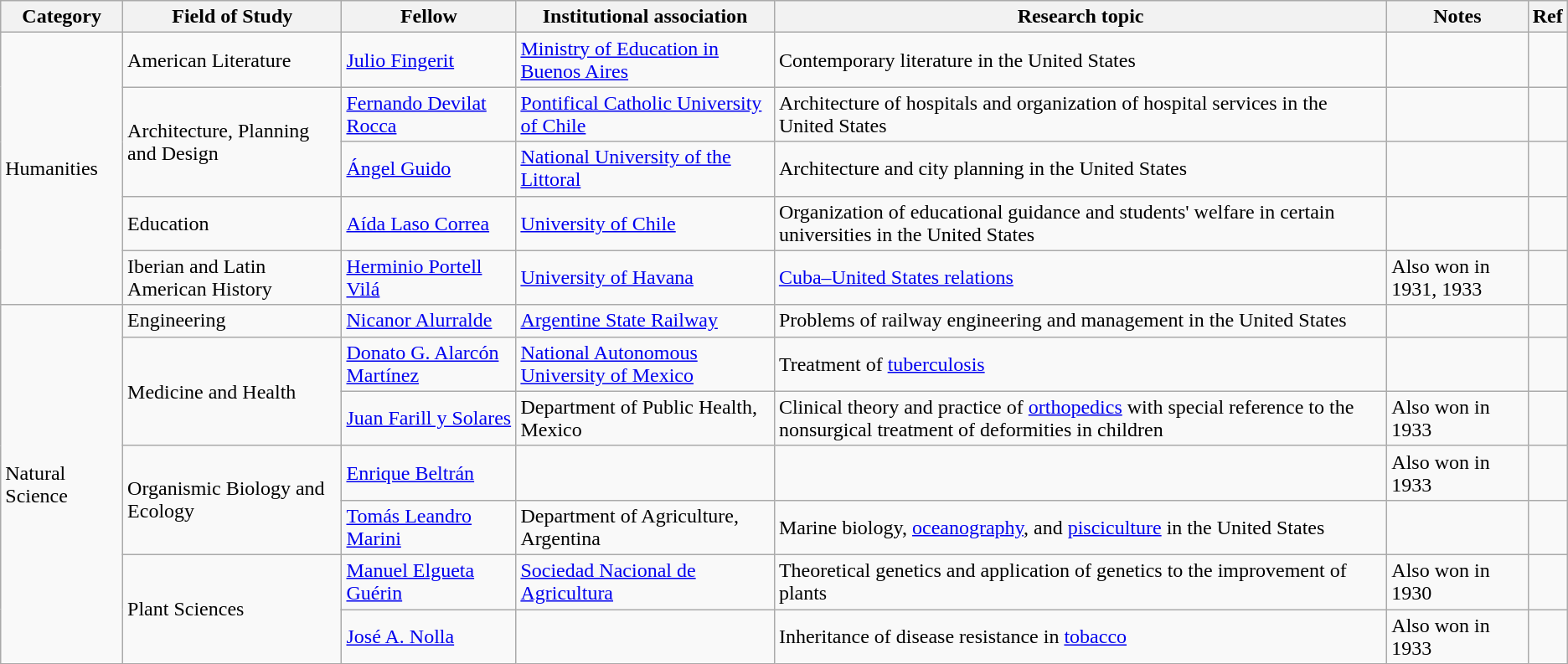<table class="wikitable sortable">
<tr>
<th>Category</th>
<th>Field of Study</th>
<th>Fellow</th>
<th>Institutional association </th>
<th>Research topic</th>
<th>Notes</th>
<th class="unsortable">Ref</th>
</tr>
<tr>
<td rowspan="5">Humanities</td>
<td>American Literature</td>
<td><a href='#'>Julio Fingerit</a></td>
<td><a href='#'>Ministry of Education in Buenos Aires</a></td>
<td>Contemporary literature in the United States</td>
<td></td>
<td></td>
</tr>
<tr>
<td rowspan="2">Architecture, Planning and Design</td>
<td><a href='#'>Fernando Devilat Rocca</a></td>
<td><a href='#'>Pontifical Catholic University of Chile</a></td>
<td>Architecture of hospitals and organization of hospital services in the United States</td>
<td></td>
<td></td>
</tr>
<tr>
<td><a href='#'>Ángel Guido</a></td>
<td><a href='#'>National University of the Littoral</a></td>
<td>Architecture and city planning in the United States</td>
<td></td>
<td></td>
</tr>
<tr>
<td>Education</td>
<td><a href='#'>Aída Laso Correa</a></td>
<td><a href='#'>University of Chile</a></td>
<td>Organization of educational guidance and students' welfare in certain universities in the United States</td>
<td></td>
<td></td>
</tr>
<tr>
<td>Iberian and Latin American History</td>
<td><a href='#'>Herminio Portell Vilá</a></td>
<td><a href='#'>University of Havana</a></td>
<td><a href='#'>Cuba–United States relations</a></td>
<td>Also won in 1931, 1933</td>
<td></td>
</tr>
<tr>
<td rowspan="7">Natural Science</td>
<td>Engineering</td>
<td><a href='#'>Nicanor Alurralde</a></td>
<td><a href='#'>Argentine State Railway</a></td>
<td>Problems of railway engineering and management in the United States</td>
<td></td>
<td></td>
</tr>
<tr>
<td rowspan="2">Medicine and Health</td>
<td><a href='#'>Donato G. Alarcón Martínez</a> </td>
<td><a href='#'>National Autonomous University of Mexico</a></td>
<td>Treatment of <a href='#'>tuberculosis</a></td>
<td></td>
<td></td>
</tr>
<tr>
<td><a href='#'>Juan Farill y Solares</a></td>
<td>Department of Public Health, Mexico</td>
<td>Clinical theory and practice of <a href='#'>orthopedics</a> with special reference to the nonsurgical treatment of deformities in children</td>
<td>Also won in 1933</td>
<td></td>
</tr>
<tr>
<td rowspan="2">Organismic Biology and Ecology</td>
<td><a href='#'>Enrique Beltrán</a></td>
<td></td>
<td></td>
<td>Also won in 1933</td>
<td></td>
</tr>
<tr>
<td><a href='#'>Tomás Leandro Marini</a></td>
<td>Department of Agriculture, Argentina</td>
<td>Marine biology, <a href='#'>oceanography</a>, and <a href='#'>pisciculture</a> in the United States</td>
<td></td>
<td></td>
</tr>
<tr>
<td rowspan="2">Plant Sciences</td>
<td><a href='#'>Manuel Elgueta Guérin</a></td>
<td><a href='#'>Sociedad Nacional de Agricultura</a></td>
<td>Theoretical genetics and application of genetics to the improvement of plants</td>
<td>Also won in 1930</td>
<td></td>
</tr>
<tr>
<td><a href='#'>José A. Nolla</a></td>
<td></td>
<td>Inheritance of disease resistance in <a href='#'>tobacco</a></td>
<td>Also won in 1933</td>
<td></td>
</tr>
</table>
